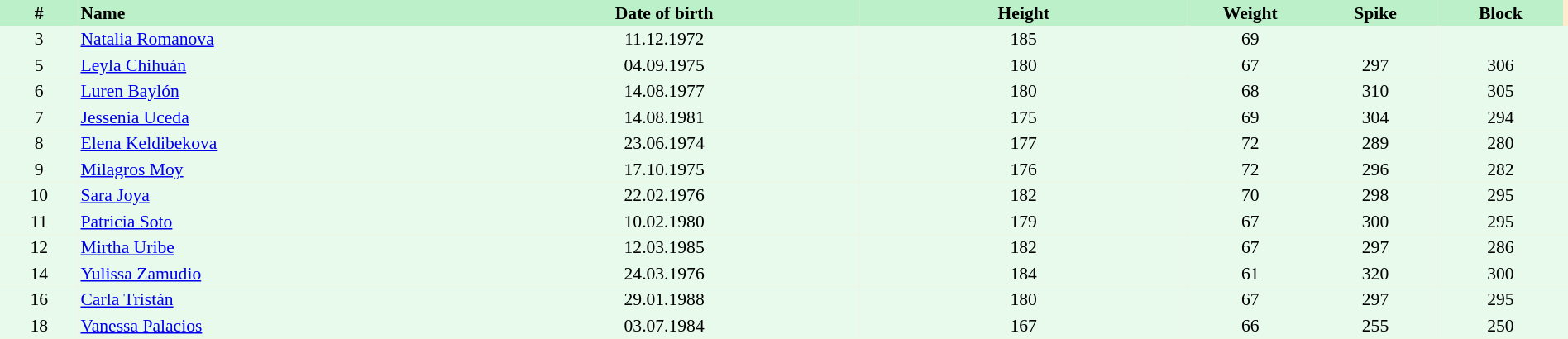<table border=0 cellpadding=2 cellspacing=0  |- bgcolor=#FFECCE style="text-align:center; font-size:90%;" width=100%>
<tr bgcolor=#BBF0C9>
<th width=5%>#</th>
<th width=25% align=left>Name</th>
<th width=25%>Date of birth</th>
<th width=21%>Height</th>
<th width=8%>Weight</th>
<th width=8%>Spike</th>
<th width=8%>Block</th>
</tr>
<tr bgcolor=#E7FAEC>
<td>3</td>
<td align=left><a href='#'>Natalia Romanova</a></td>
<td>11.12.1972</td>
<td>185</td>
<td>69</td>
<td></td>
<td></td>
<td></td>
</tr>
<tr bgcolor=#E7FAEC>
<td>5</td>
<td align=left><a href='#'>Leyla Chihuán</a></td>
<td>04.09.1975</td>
<td>180</td>
<td>67</td>
<td>297</td>
<td>306</td>
<td></td>
</tr>
<tr bgcolor=#E7FAEC>
<td>6</td>
<td align=left><a href='#'>Luren Baylón</a></td>
<td>14.08.1977</td>
<td>180</td>
<td>68</td>
<td>310</td>
<td>305</td>
<td></td>
</tr>
<tr bgcolor=#E7FAEC>
<td>7</td>
<td align=left><a href='#'>Jessenia Uceda</a></td>
<td>14.08.1981</td>
<td>175</td>
<td>69</td>
<td>304</td>
<td>294</td>
<td></td>
</tr>
<tr bgcolor=#E7FAEC>
<td>8</td>
<td align=left><a href='#'>Elena Keldibekova</a></td>
<td>23.06.1974</td>
<td>177</td>
<td>72</td>
<td>289</td>
<td>280</td>
<td></td>
</tr>
<tr bgcolor=#E7FAEC>
<td>9</td>
<td align=left><a href='#'>Milagros Moy</a></td>
<td>17.10.1975</td>
<td>176</td>
<td>72</td>
<td>296</td>
<td>282</td>
<td></td>
</tr>
<tr bgcolor=#E7FAEC>
<td>10</td>
<td align=left><a href='#'>Sara Joya</a></td>
<td>22.02.1976</td>
<td>182</td>
<td>70</td>
<td>298</td>
<td>295</td>
<td></td>
</tr>
<tr bgcolor=#E7FAEC>
<td>11</td>
<td align=left><a href='#'>Patricia Soto</a></td>
<td>10.02.1980</td>
<td>179</td>
<td>67</td>
<td>300</td>
<td>295</td>
<td></td>
</tr>
<tr bgcolor=#E7FAEC>
<td>12</td>
<td align=left><a href='#'>Mirtha Uribe</a></td>
<td>12.03.1985</td>
<td>182</td>
<td>67</td>
<td>297</td>
<td>286</td>
<td></td>
</tr>
<tr bgcolor=#E7FAEC>
<td>14</td>
<td align=left><a href='#'>Yulissa Zamudio</a></td>
<td>24.03.1976</td>
<td>184</td>
<td>61</td>
<td>320</td>
<td>300</td>
<td></td>
</tr>
<tr bgcolor=#E7FAEC>
<td>16</td>
<td align=left><a href='#'>Carla Tristán</a></td>
<td>29.01.1988</td>
<td>180</td>
<td>67</td>
<td>297</td>
<td>295</td>
<td></td>
</tr>
<tr bgcolor=#E7FAEC>
<td>18</td>
<td align=left><a href='#'>Vanessa Palacios</a></td>
<td>03.07.1984</td>
<td>167</td>
<td>66</td>
<td>255</td>
<td>250</td>
<td></td>
</tr>
</table>
